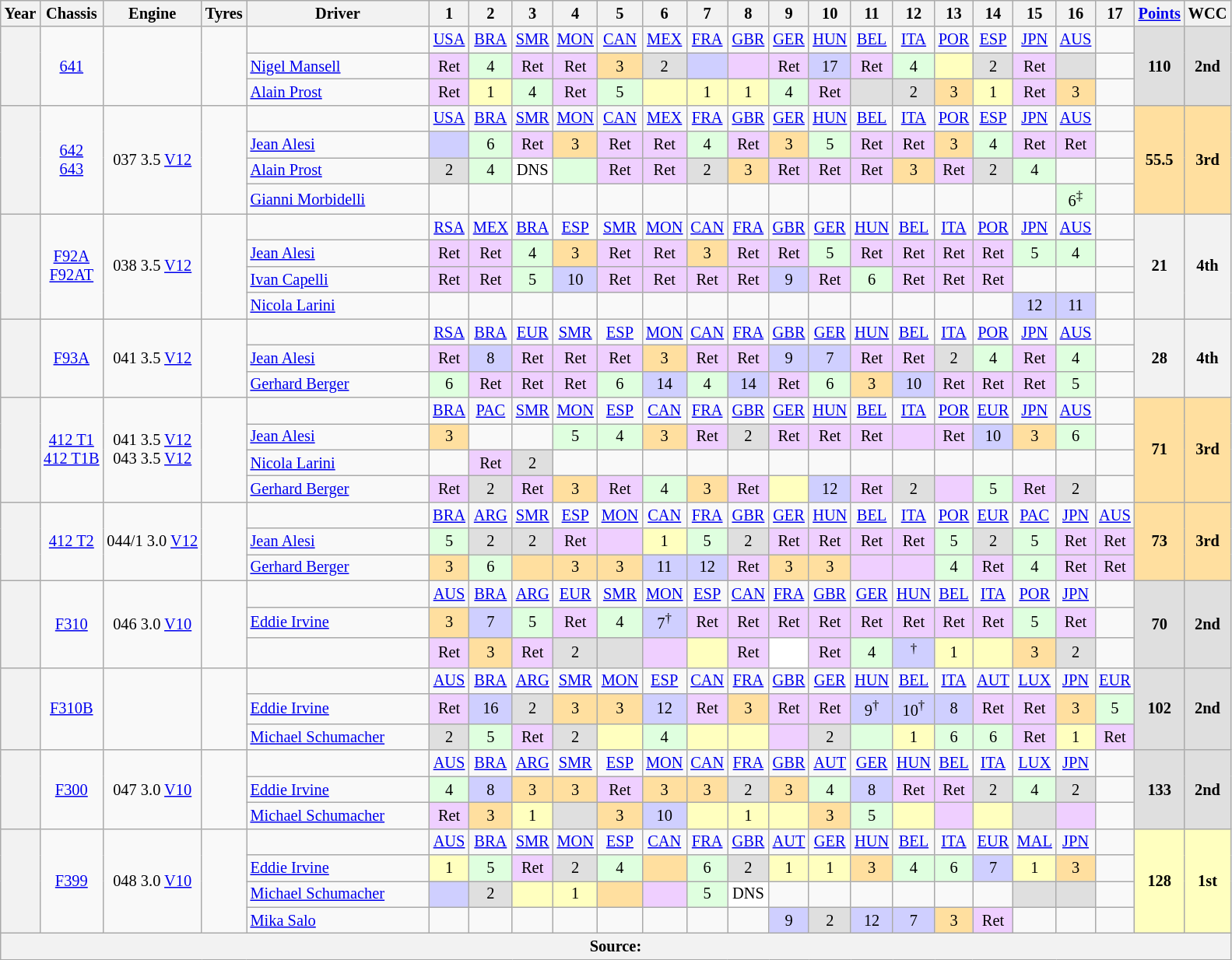<table class="wikitable" style="text-align:center; font-size:85%">
<tr>
<th>Year</th>
<th>Chassis</th>
<th>Engine</th>
<th>Tyres</th>
<th width="150px">Driver</th>
<th>1</th>
<th>2</th>
<th>3</th>
<th>4</th>
<th>5</th>
<th>6</th>
<th>7</th>
<th>8</th>
<th>9</th>
<th>10</th>
<th>11</th>
<th>12</th>
<th>13</th>
<th>14</th>
<th>15</th>
<th>16</th>
<th>17</th>
<th><a href='#'>Points</a></th>
<th>WCC</th>
</tr>
<tr>
<th rowspan="3"></th>
<td rowspan="3"><a href='#'>641</a></td>
<td rowspan="3"></td>
<td rowspan="3"></td>
<td></td>
<td><a href='#'>USA</a></td>
<td><a href='#'>BRA</a></td>
<td><a href='#'>SMR</a></td>
<td><a href='#'>MON</a></td>
<td><a href='#'>CAN</a></td>
<td><a href='#'>MEX</a></td>
<td><a href='#'>FRA</a></td>
<td><a href='#'>GBR</a></td>
<td><a href='#'>GER</a></td>
<td><a href='#'>HUN</a></td>
<td><a href='#'>BEL</a></td>
<td><a href='#'>ITA</a></td>
<td><a href='#'>POR</a></td>
<td><a href='#'>ESP</a></td>
<td><a href='#'>JPN</a></td>
<td><a href='#'>AUS</a></td>
<td></td>
<th rowspan="3" style="background-color:#DFDFDF">110</th>
<th rowspan="3" style="background-color:#DFDFDF">2nd</th>
</tr>
<tr>
<td align="left"> <a href='#'>Nigel Mansell</a></td>
<td style="background-color:#EFCFFF">Ret</td>
<td style="background-color:#DFFFDF">4</td>
<td style="background-color:#EFCFFF">Ret</td>
<td style="background-color:#EFCFFF">Ret</td>
<td style="background-color:#FFDF9F">3</td>
<td style="background-color:#DFDFDF">2</td>
<td style="background-color:#CFCFFF"></td>
<td style="background-color:#EFCFFF"></td>
<td style="background-color:#EFCFFF">Ret</td>
<td style="background-color:#CFCFFF">17</td>
<td style="background-color:#EFCFFF">Ret</td>
<td style="background-color:#DFFFDF">4</td>
<td style="background-color:#FFFFBF"></td>
<td style="background-color:#DFDFDF">2</td>
<td style="background-color:#EFCFFF">Ret</td>
<td style="background-color:#DFDFDF"></td>
<td></td>
</tr>
<tr>
<td align="left"> <a href='#'>Alain Prost</a></td>
<td style="background-color:#EFCFFF">Ret</td>
<td style="background-color:#FFFFBF">1</td>
<td style="background-color:#DFFFDF">4</td>
<td style="background-color:#EFCFFF">Ret</td>
<td style="background-color:#DFFFDF">5</td>
<td style="background-color:#FFFFBF"></td>
<td style="background-color:#FFFFBF">1</td>
<td style="background-color:#FFFFBF">1</td>
<td style="background-color:#DFFFDF">4</td>
<td style="background-color:#EFCFFF">Ret</td>
<td style="background-color:#DFDFDF"></td>
<td style="background-color:#DFDFDF">2</td>
<td style="background-color:#FFDF9F">3</td>
<td style="background-color:#FFFFBF">1</td>
<td style="background-color:#EFCFFF">Ret</td>
<td style="background-color:#FFDF9F">3</td>
<td></td>
</tr>
<tr>
<th rowspan="4"></th>
<td rowspan="4"><a href='#'>642</a><br><a href='#'>643</a></td>
<td rowspan="4">037 3.5 <a href='#'>V12</a></td>
<td rowspan="4"></td>
<td></td>
<td><a href='#'>USA</a></td>
<td><a href='#'>BRA</a></td>
<td><a href='#'>SMR</a></td>
<td><a href='#'>MON</a></td>
<td><a href='#'>CAN</a></td>
<td><a href='#'>MEX</a></td>
<td><a href='#'>FRA</a></td>
<td><a href='#'>GBR</a></td>
<td><a href='#'>GER</a></td>
<td><a href='#'>HUN</a></td>
<td><a href='#'>BEL</a></td>
<td><a href='#'>ITA</a></td>
<td><a href='#'>POR</a></td>
<td><a href='#'>ESP</a></td>
<td><a href='#'>JPN</a></td>
<td><a href='#'>AUS</a></td>
<td></td>
<th rowspan="4" style="background-color:#FFDF9F">55.5</th>
<th rowspan="4" style="background-color:#FFDF9F">3rd</th>
</tr>
<tr>
<td align="left"> <a href='#'>Jean Alesi</a></td>
<td style="background-color:#CFCFFF"></td>
<td style="background-color:#DFFFDF">6</td>
<td style="background-color:#EFCFFF">Ret</td>
<td style="background-color:#FFDF9F">3</td>
<td style="background-color:#EFCFFF">Ret</td>
<td style="background-color:#EFCFFF">Ret</td>
<td style="background-color:#DFFFDF">4</td>
<td style="background-color:#EFCFFF">Ret</td>
<td style="background-color:#FFDF9F">3</td>
<td style="background-color:#DFFFDF">5</td>
<td style="background-color:#EFCFFF">Ret</td>
<td style="background-color:#EFCFFF">Ret</td>
<td style="background-color:#FFDF9F">3</td>
<td style="background-color:#DFFFDF">4</td>
<td style="background-color:#EFCFFF">Ret</td>
<td style="background-color:#EFCFFF">Ret</td>
<td></td>
</tr>
<tr>
<td align="left"> <a href='#'>Alain Prost</a></td>
<td style="background-color:#DFDFDF">2</td>
<td style="background-color:#DFFFDF">4</td>
<td style="background-color:white">DNS</td>
<td style="background-color:#DFFFDF"></td>
<td style="background-color:#EFCFFF">Ret</td>
<td style="background-color:#EFCFFF">Ret</td>
<td style="background-color:#DFDFDF">2</td>
<td style="background-color:#FFDF9F">3</td>
<td style="background-color:#EFCFFF">Ret</td>
<td style="background-color:#EFCFFF">Ret</td>
<td style="background-color:#EFCFFF">Ret</td>
<td style="background-color:#FFDF9F">3</td>
<td style="background-color:#EFCFFF">Ret</td>
<td style="background-color:#DFDFDF">2</td>
<td style="background-color:#DFFFDF">4</td>
<td></td>
<td></td>
</tr>
<tr>
<td align="left"> <a href='#'>Gianni Morbidelli</a></td>
<td></td>
<td></td>
<td></td>
<td></td>
<td></td>
<td></td>
<td></td>
<td></td>
<td></td>
<td></td>
<td></td>
<td></td>
<td></td>
<td></td>
<td></td>
<td style="background-color:#DFFFDF">6<sup>‡</sup></td>
<td></td>
</tr>
<tr>
<th rowspan="4"></th>
<td rowspan="4"><a href='#'>F92A</a><br><a href='#'>F92AT</a></td>
<td rowspan="4">038 3.5 <a href='#'>V12</a></td>
<td rowspan="4"></td>
<td></td>
<td><a href='#'>RSA</a></td>
<td><a href='#'>MEX</a></td>
<td><a href='#'>BRA</a></td>
<td><a href='#'>ESP</a></td>
<td><a href='#'>SMR</a></td>
<td><a href='#'>MON</a></td>
<td><a href='#'>CAN</a></td>
<td><a href='#'>FRA</a></td>
<td><a href='#'>GBR</a></td>
<td><a href='#'>GER</a></td>
<td><a href='#'>HUN</a></td>
<td><a href='#'>BEL</a></td>
<td><a href='#'>ITA</a></td>
<td><a href='#'>POR</a></td>
<td><a href='#'>JPN</a></td>
<td><a href='#'>AUS</a></td>
<td></td>
<th rowspan="4">21</th>
<th rowspan="4">4th</th>
</tr>
<tr>
<td align="left"> <a href='#'>Jean Alesi</a></td>
<td style="background-color:#EFCFFF">Ret</td>
<td style="background-color:#EFCFFF">Ret</td>
<td style="background-color:#DFFFDF">4</td>
<td style="background-color:#FFDF9F">3</td>
<td style="background-color:#EFCFFF">Ret</td>
<td style="background-color:#EFCFFF">Ret</td>
<td style="background-color:#FFDF9F">3</td>
<td style="background-color:#EFCFFF">Ret</td>
<td style="background-color:#EFCFFF">Ret</td>
<td style="background-color:#DFFFDF">5</td>
<td style="background-color:#EFCFFF">Ret</td>
<td style="background-color:#EFCFFF">Ret</td>
<td style="background-color:#EFCFFF">Ret</td>
<td style="background-color:#EFCFFF">Ret</td>
<td style="background-color:#DFFFDF">5</td>
<td style="background-color:#DFFFDF">4</td>
<td></td>
</tr>
<tr>
<td align="left"> <a href='#'>Ivan Capelli</a></td>
<td style="background-color:#EFCFFF">Ret</td>
<td style="background-color:#EFCFFF">Ret</td>
<td style="background-color:#DFFFDF">5</td>
<td style="background-color:#CFCFFF">10</td>
<td style="background-color:#EFCFFF">Ret</td>
<td style="background-color:#EFCFFF">Ret</td>
<td style="background-color:#EFCFFF">Ret</td>
<td style="background-color:#EFCFFF">Ret</td>
<td style="background-color:#CFCFFF">9</td>
<td style="background-color:#EFCFFF">Ret</td>
<td style="background-color:#DFFFDF">6</td>
<td style="background-color:#EFCFFF">Ret</td>
<td style="background-color:#EFCFFF">Ret</td>
<td style="background-color:#EFCFFF">Ret</td>
<td></td>
<td></td>
<td></td>
</tr>
<tr>
<td align="left"> <a href='#'>Nicola Larini</a></td>
<td></td>
<td></td>
<td></td>
<td></td>
<td></td>
<td></td>
<td></td>
<td></td>
<td></td>
<td></td>
<td></td>
<td></td>
<td></td>
<td></td>
<td style="background-color:#CFCFFF">12</td>
<td style="background-color:#CFCFFF">11</td>
<td></td>
</tr>
<tr>
<th rowspan="3"></th>
<td rowspan="3"><a href='#'>F93A</a></td>
<td rowspan="3">041 3.5 <a href='#'>V12</a></td>
<td rowspan="3"></td>
<td></td>
<td><a href='#'>RSA</a></td>
<td><a href='#'>BRA</a></td>
<td><a href='#'>EUR</a></td>
<td><a href='#'>SMR</a></td>
<td><a href='#'>ESP</a></td>
<td><a href='#'>MON</a></td>
<td><a href='#'>CAN</a></td>
<td><a href='#'>FRA</a></td>
<td><a href='#'>GBR</a></td>
<td><a href='#'>GER</a></td>
<td><a href='#'>HUN</a></td>
<td><a href='#'>BEL</a></td>
<td><a href='#'>ITA</a></td>
<td><a href='#'>POR</a></td>
<td><a href='#'>JPN</a></td>
<td><a href='#'>AUS</a></td>
<td></td>
<th rowspan="3">28</th>
<th rowspan="3">4th</th>
</tr>
<tr>
<td align="left"> <a href='#'>Jean Alesi</a></td>
<td style="background-color:#EFCFFF">Ret</td>
<td style="background-color:#CFCFFF">8</td>
<td style="background-color:#EFCFFF">Ret</td>
<td style="background-color:#EFCFFF">Ret</td>
<td style="background-color:#EFCFFF">Ret</td>
<td style="background-color:#FFDF9F">3</td>
<td style="background-color:#EFCFFF">Ret</td>
<td style="background-color:#EFCFFF">Ret</td>
<td style="background-color:#CFCFFF">9</td>
<td style="background-color:#CFCFFF">7</td>
<td style="background-color:#EFCFFF">Ret</td>
<td style="background-color:#EFCFFF">Ret</td>
<td style="background-color:#DFDFDF">2</td>
<td style="background-color:#DFFFDF">4</td>
<td style="background-color:#EFCFFF">Ret</td>
<td style="background-color:#DFFFDF">4</td>
<td></td>
</tr>
<tr>
<td align="left"> <a href='#'>Gerhard Berger</a></td>
<td style="background-color:#DFFFDF">6</td>
<td style="background-color:#EFCFFF">Ret</td>
<td style="background-color:#EFCFFF">Ret</td>
<td style="background-color:#EFCFFF">Ret</td>
<td style="background-color:#DFFFDF">6</td>
<td style="background-color:#CFCFFF">14</td>
<td style="background-color:#DFFFDF">4</td>
<td style="background-color:#CFCFFF">14</td>
<td style="background-color:#EFCFFF">Ret</td>
<td style="background-color:#DFFFDF">6</td>
<td style="background-color:#FFDF9F">3</td>
<td style="background-color:#CFCFFF">10</td>
<td style="background-color:#EFCFFF">Ret</td>
<td style="background-color:#EFCFFF">Ret</td>
<td style="background-color:#EFCFFF">Ret</td>
<td style="background-color:#DFFFDF">5</td>
<td></td>
</tr>
<tr>
<th rowspan="4"></th>
<td rowspan="4"><a href='#'>412 T1</a><br><a href='#'>412 T1B</a></td>
<td rowspan="4">041 3.5 <a href='#'>V12</a><br>043 3.5 <a href='#'>V12</a></td>
<td rowspan="4"></td>
<td></td>
<td><a href='#'>BRA</a></td>
<td><a href='#'>PAC</a></td>
<td><a href='#'>SMR</a></td>
<td><a href='#'>MON</a></td>
<td><a href='#'>ESP</a></td>
<td><a href='#'>CAN</a></td>
<td><a href='#'>FRA</a></td>
<td><a href='#'>GBR</a></td>
<td><a href='#'>GER</a></td>
<td><a href='#'>HUN</a></td>
<td><a href='#'>BEL</a></td>
<td><a href='#'>ITA</a></td>
<td><a href='#'>POR</a></td>
<td><a href='#'>EUR</a></td>
<td><a href='#'>JPN</a></td>
<td><a href='#'>AUS</a></td>
<td></td>
<th rowspan="4" style="background-color:#FFDF9F">71</th>
<th rowspan="4" style="background-color:#FFDF9F">3rd</th>
</tr>
<tr>
<td align="left"> <a href='#'>Jean Alesi</a></td>
<td style="background-color:#FFDF9F">3</td>
<td></td>
<td></td>
<td style="background-color:#DFFFDF">5</td>
<td style="background-color:#DFFFDF">4</td>
<td style="background-color:#FFDF9F">3</td>
<td style="background-color:#EFCFFF">Ret</td>
<td style="background-color:#DFDFDF">2</td>
<td style="background-color:#EFCFFF">Ret</td>
<td style="background-color:#EFCFFF">Ret</td>
<td style="background-color:#EFCFFF">Ret</td>
<td style="background-color:#EFCFFF"></td>
<td style="background-color:#EFCFFF">Ret</td>
<td style="background-color:#CFCFFF">10</td>
<td style="background-color:#FFDF9F">3</td>
<td style="background-color:#DFFFDF">6</td>
<td></td>
</tr>
<tr>
<td align="left"> <a href='#'>Nicola Larini</a></td>
<td></td>
<td style="background-color:#EFCFFF">Ret</td>
<td style="background-color:#DFDFDF">2</td>
<td></td>
<td></td>
<td></td>
<td></td>
<td></td>
<td></td>
<td></td>
<td></td>
<td></td>
<td></td>
<td></td>
<td></td>
<td></td>
<td></td>
</tr>
<tr>
<td align="left"> <a href='#'>Gerhard Berger</a></td>
<td style="background-color:#EFCFFF">Ret</td>
<td style="background-color:#DFDFDF">2</td>
<td style="background-color:#EFCFFF">Ret</td>
<td style="background-color:#FFDF9F">3</td>
<td style="background-color:#EFCFFF">Ret</td>
<td style="background-color:#DFFFDF">4</td>
<td style="background-color:#FFDF9F">3</td>
<td style="background-color:#EFCFFF">Ret</td>
<td style="background-color:#FFFFBF"></td>
<td style="background-color:#CFCFFF">12</td>
<td style="background-color:#EFCFFF">Ret</td>
<td style="background-color:#DFDFDF">2</td>
<td style="background-color:#EFCFFF"></td>
<td style="background-color:#DFFFDF">5</td>
<td style="background-color:#EFCFFF">Ret</td>
<td style="background-color:#DFDFDF">2</td>
<td></td>
</tr>
<tr>
<th rowspan="3"></th>
<td rowspan="3"><a href='#'>412 T2</a></td>
<td rowspan="3">044/1 3.0 <a href='#'>V12</a></td>
<td rowspan="3"></td>
<td></td>
<td><a href='#'>BRA</a></td>
<td><a href='#'>ARG</a></td>
<td><a href='#'>SMR</a></td>
<td><a href='#'>ESP</a></td>
<td><a href='#'>MON</a></td>
<td><a href='#'>CAN</a></td>
<td><a href='#'>FRA</a></td>
<td><a href='#'>GBR</a></td>
<td><a href='#'>GER</a></td>
<td><a href='#'>HUN</a></td>
<td><a href='#'>BEL</a></td>
<td><a href='#'>ITA</a></td>
<td><a href='#'>POR</a></td>
<td><a href='#'>EUR</a></td>
<td><a href='#'>PAC</a></td>
<td><a href='#'>JPN</a></td>
<td><a href='#'>AUS</a></td>
<th rowspan="3" style="background-color:#FFDF9F">73</th>
<th rowspan="3" style="background-color:#FFDF9F">3rd</th>
</tr>
<tr>
<td align="left"> <a href='#'>Jean Alesi</a></td>
<td style="background-color:#DFFFDF" align="center">5</td>
<td style="background-color:#DFDFDF" align="center">2</td>
<td style="background-color:#DFDFDF" align="center">2</td>
<td style="background-color:#EFCFFF" align="center">Ret</td>
<td style="background-color:#EFCFFF" align="center"></td>
<td style="background-color:#FFFFBF" align="center">1</td>
<td style="background-color:#DFFFDF" align="center">5</td>
<td style="background-color:#DFDFDF" align="center">2</td>
<td style="background-color:#EFCFFF" align="center">Ret</td>
<td style="background-color:#EFCFFF" align="center">Ret</td>
<td style="background-color:#EFCFFF" align="center">Ret</td>
<td style="background-color:#EFCFFF" align="center">Ret</td>
<td style="background-color:#DFFFDF" align="center">5</td>
<td style="background-color:#DFDFDF" align="center">2</td>
<td style="background-color:#DFFFDF" align="center">5</td>
<td style="background-color:#EFCFFF" align="center">Ret</td>
<td style="background-color:#EFCFFF" align="center">Ret</td>
</tr>
<tr>
<td align="left"> <a href='#'>Gerhard Berger</a></td>
<td style="background-color:#FFDF9F">3</td>
<td style="background-color:#DFFFDF">6</td>
<td style="background-color:#FFDF9F"></td>
<td style="background-color:#FFDF9F">3</td>
<td style="background-color:#FFDF9F">3</td>
<td style="background-color:#CFCFFF">11</td>
<td style="background-color:#CFCFFF">12</td>
<td style="background-color:#EFCFFF">Ret</td>
<td style="background-color:#FFDF9F">3</td>
<td style="background-color:#FFDF9F">3</td>
<td style="background-color:#EFCFFF"></td>
<td style="background-color:#EFCFFF"></td>
<td style="background-color:#DFFFDF">4</td>
<td style="background-color:#EFCFFF">Ret</td>
<td style="background-color:#DFFFDF">4</td>
<td style="background-color:#EFCFFF">Ret</td>
<td style="background-color:#EFCFFF">Ret</td>
</tr>
<tr>
<th rowspan="3"></th>
<td rowspan="3"><a href='#'>F310</a></td>
<td rowspan="3">046 3.0 <a href='#'>V10</a></td>
<td rowspan="3"></td>
<td></td>
<td><a href='#'>AUS</a></td>
<td><a href='#'>BRA</a></td>
<td><a href='#'>ARG</a></td>
<td><a href='#'>EUR</a></td>
<td><a href='#'>SMR</a></td>
<td><a href='#'>MON</a></td>
<td><a href='#'>ESP</a></td>
<td><a href='#'>CAN</a></td>
<td><a href='#'>FRA</a></td>
<td><a href='#'>GBR</a></td>
<td><a href='#'>GER</a></td>
<td><a href='#'>HUN</a></td>
<td><a href='#'>BEL</a></td>
<td><a href='#'>ITA</a></td>
<td><a href='#'>POR</a></td>
<td><a href='#'>JPN</a></td>
<td></td>
<th rowspan="3" style="background-color:#DFDFDF">70</th>
<th rowspan="3" style="background-color:#DFDFDF">2nd</th>
</tr>
<tr>
<td align="left"> <a href='#'>Eddie Irvine</a></td>
<td style="background-color:#FFDF9F">3</td>
<td style="background-color:#CFCFFF">7</td>
<td style="background-color:#DFFFDF">5</td>
<td style="background-color:#EFCFFF">Ret</td>
<td style="background-color:#DFFFDF">4</td>
<td style="background-color:#CFCFFF">7<sup>†</sup></td>
<td style="background-color:#EFCFFF">Ret</td>
<td style="background-color:#EFCFFF">Ret</td>
<td style="background-color:#EFCFFF">Ret</td>
<td style="background-color:#EFCFFF">Ret</td>
<td style="background-color:#EFCFFF">Ret</td>
<td style="background-color:#EFCFFF">Ret</td>
<td style="background-color:#EFCFFF">Ret</td>
<td style="background-color:#EFCFFF">Ret</td>
<td style="background-color:#DFFFDF">5</td>
<td style="background-color:#EFCFFF">Ret</td>
<td></td>
</tr>
<tr>
<td align="left"></td>
<td style="background-color:#EFCFFF">Ret</td>
<td style="background-color:#FFDF9F">3</td>
<td style="background-color:#EFCFFF">Ret</td>
<td style="background-color:#DFDFDF">2</td>
<td style="background-color:#DFDFDF"></td>
<td style="background-color:#EFCFFF"></td>
<td style="background-color:#FFFFBF"></td>
<td style="background-color:#EFCFFF">Ret</td>
<td style="background-color:white"></td>
<td style="background-color:#EFCFFF">Ret</td>
<td style="background-color:#DFFFDF">4</td>
<td style="background-color:#CFCFFF"><sup>†</sup></td>
<td style="background-color:#FFFFBF">1</td>
<td style="background-color:#FFFFBF"></td>
<td style="background-color:#FFDF9F">3</td>
<td style="background-color:#DFDFDF">2</td>
<td></td>
</tr>
<tr>
<th rowspan="3"></th>
<td rowspan="3"><a href='#'>F310B</a></td>
<td rowspan="3"></td>
<td rowspan="3"></td>
<td></td>
<td><a href='#'>AUS</a></td>
<td><a href='#'>BRA</a></td>
<td><a href='#'>ARG</a></td>
<td><a href='#'>SMR</a></td>
<td><a href='#'>MON</a></td>
<td><a href='#'>ESP</a></td>
<td><a href='#'>CAN</a></td>
<td><a href='#'>FRA</a></td>
<td><a href='#'>GBR</a></td>
<td><a href='#'>GER</a></td>
<td><a href='#'>HUN</a></td>
<td><a href='#'>BEL</a></td>
<td><a href='#'>ITA</a></td>
<td><a href='#'>AUT</a></td>
<td><a href='#'>LUX</a></td>
<td><a href='#'>JPN</a></td>
<td><a href='#'>EUR</a></td>
<th style="background-color:#DFDFDF" rowspan="3">102</th>
<th style="background-color:#DFDFDF" rowspan="3">2nd</th>
</tr>
<tr>
<td align="left"> <a href='#'>Eddie Irvine</a></td>
<td style="background-color:#EFCFFF">Ret</td>
<td style="background-color:#CFCFFF">16</td>
<td style="background-color:#DFDFDF">2</td>
<td style="background-color:#FFDF9F">3</td>
<td style="background-color:#FFDF9F">3</td>
<td style="background-color:#CFCFFF">12</td>
<td style="background-color:#EFCFFF">Ret</td>
<td style="background-color:#FFDF9F">3</td>
<td style="background-color:#EFCFFF">Ret</td>
<td style="background-color:#EFCFFF">Ret</td>
<td style="background-color:#CFCFFF">9<sup>†</sup></td>
<td style="background-color:#CFCFFF">10<sup>†</sup></td>
<td style="background-color:#CFCFFF">8</td>
<td style="background-color:#EFCFFF">Ret</td>
<td style="background-color:#EFCFFF">Ret</td>
<td style="background-color:#FFDF9F">3</td>
<td style="background-color:#DFFFDF">5</td>
</tr>
<tr>
<td align="left"> <a href='#'>Michael Schumacher</a></td>
<td style="background-color:#DFDFDF">2</td>
<td style="background-color:#DFFFDF">5</td>
<td style="background-color:#EFCFFF">Ret</td>
<td style="background-color:#DFDFDF">2</td>
<td style="background-color:#FFFFBF"></td>
<td style="background-color:#DFFFDF">4</td>
<td style="background-color:#FFFFBF"></td>
<td style="background-color:#FFFFBF"></td>
<td style="background-color:#EFCFFF"></td>
<td style="background-color:#DFDFDF">2</td>
<td style="background-color:#DFFFDF"></td>
<td style="background-color:#FFFFBF">1</td>
<td style="background-color:#DFFFDF">6</td>
<td style="background-color:#DFFFDF">6</td>
<td style="background-color:#EFCFFF">Ret</td>
<td style="background-color:#FFFFBF">1</td>
<td style="background-color:#EFCFFF">Ret</td>
</tr>
<tr>
<th rowspan="3"></th>
<td rowspan="3"><a href='#'>F300</a></td>
<td rowspan="3">047 3.0 <a href='#'>V10</a></td>
<td rowspan="3"></td>
<td></td>
<td><a href='#'>AUS</a></td>
<td><a href='#'>BRA</a></td>
<td><a href='#'>ARG</a></td>
<td><a href='#'>SMR</a></td>
<td><a href='#'>ESP</a></td>
<td><a href='#'>MON</a></td>
<td><a href='#'>CAN</a></td>
<td><a href='#'>FRA</a></td>
<td><a href='#'>GBR</a></td>
<td><a href='#'>AUT</a></td>
<td><a href='#'>GER</a></td>
<td><a href='#'>HUN</a></td>
<td><a href='#'>BEL</a></td>
<td><a href='#'>ITA</a></td>
<td><a href='#'>LUX</a></td>
<td><a href='#'>JPN</a></td>
<td></td>
<th rowspan="3" style="background-color:#DFDFDF">133</th>
<th rowspan="3" style="background-color:#DFDFDF">2nd</th>
</tr>
<tr>
<td align="left"> <a href='#'>Eddie Irvine</a></td>
<td style="background-color:#DFFFDF">4</td>
<td style="background-color:#CFCFFF">8</td>
<td style="background-color:#FFDF9F">3</td>
<td style="background-color:#FFDF9F">3</td>
<td style="background-color:#EFCFFF">Ret</td>
<td style="background-color:#FFDF9F">3</td>
<td style="background-color:#FFDF9F">3</td>
<td style="background-color:#DFDFDF">2</td>
<td style="background-color:#FFDF9F">3</td>
<td style="background-color:#DFFFDF">4</td>
<td style="background-color:#CFCFFF">8</td>
<td style="background-color:#EFCFFF">Ret</td>
<td style="background-color:#EFCFFF">Ret</td>
<td style="background-color:#DFDFDF">2</td>
<td style="background-color:#DFFFDF">4</td>
<td style="background-color:#DFDFDF">2</td>
<td></td>
</tr>
<tr>
<td align="left"> <a href='#'>Michael Schumacher</a></td>
<td style="background-color:#EFCFFF">Ret</td>
<td style="background-color:#ffdf9f">3</td>
<td style="background-color:#FFFFBF">1</td>
<td style="background-color:#DFDFDF"></td>
<td style="background-color:#FFDF9F">3</td>
<td style="background-color:#CFCFFF">10</td>
<td style="background-color:#FFFFBF"></td>
<td style="background-color:#FFFFBF">1</td>
<td style="background-color:#FFFFBF"></td>
<td style="background-color:#FFDF9F">3</td>
<td style="background-color:#DFFFDF">5</td>
<td style="background-color:#FFFFBF"></td>
<td style="background-color:#EFCFFF"></td>
<td style="background-color:#FFFFBF"></td>
<td style="background-color:#DFDFDF"></td>
<td style="background-color:#EFCFFF"></td>
<td></td>
</tr>
<tr>
<th rowspan="4"></th>
<td rowspan="4"><a href='#'>F399</a></td>
<td rowspan="4">048 3.0 <a href='#'>V10</a></td>
<td rowspan="4"></td>
<td></td>
<td><a href='#'>AUS</a></td>
<td><a href='#'>BRA</a></td>
<td><a href='#'>SMR</a></td>
<td><a href='#'>MON</a></td>
<td><a href='#'>ESP</a></td>
<td><a href='#'>CAN</a></td>
<td><a href='#'>FRA</a></td>
<td><a href='#'>GBR</a></td>
<td><a href='#'>AUT</a></td>
<td><a href='#'>GER</a></td>
<td><a href='#'>HUN</a></td>
<td><a href='#'>BEL</a></td>
<td><a href='#'>ITA</a></td>
<td><a href='#'>EUR</a></td>
<td><a href='#'>MAL</a></td>
<td><a href='#'>JPN</a></td>
<td></td>
<th rowspan="4" style="background-color:#FFFFBF">128</th>
<th rowspan="4" style="background-color:#FFFFBF">1st</th>
</tr>
<tr>
<td align="left"> <a href='#'>Eddie Irvine</a></td>
<td style="background-color:#FFFFBF">1</td>
<td style="background-color:#DFFFDF">5</td>
<td style="background-color:#EFCFFF">Ret</td>
<td style="background-color:#DFDFDF">2</td>
<td style="background-color:#DFFFDF">4</td>
<td style="background-color:#FFDF9F"></td>
<td style="background-color:#DFFFDF">6</td>
<td style="background-color:#DFDFDF">2</td>
<td style="background-color:#FFFFBF">1</td>
<td style="background-color:#FFFFBF">1</td>
<td style="background-color:#FFDF9F">3</td>
<td style="background-color:#DFFFDF">4</td>
<td style="background-color:#DFFFDF">6</td>
<td style="background-color:#CFCFFF">7</td>
<td style="background-color:#FFFFBF">1</td>
<td style="background-color:#FFDF9F">3</td>
<td></td>
</tr>
<tr>
<td align="left"> <a href='#'>Michael Schumacher</a></td>
<td style="background-color:#CFCFFF"></td>
<td style="background-color:#DFDFDF">2</td>
<td style="background-color:#FFFFBF"></td>
<td style="background-color:#FFFFBF">1</td>
<td style="background-color:#FFDF9F"></td>
<td style="background-color:#EFCFFF"></td>
<td style="background-color:#DFFFDF">5</td>
<td style="background-color:#FFFFFF">DNS</td>
<td></td>
<td></td>
<td></td>
<td></td>
<td></td>
<td></td>
<td style="background-color:#DFDFDF"></td>
<td style="background-color:#DFDFDF"></td>
<td></td>
</tr>
<tr>
<td align="left"> <a href='#'>Mika Salo</a></td>
<td></td>
<td></td>
<td></td>
<td></td>
<td></td>
<td></td>
<td></td>
<td></td>
<td style="background-color:#CFCFFF">9</td>
<td style="background-color:#DFDFDF">2</td>
<td style="background-color:#CFCFFF">12</td>
<td style="background-color:#CFCFFF">7</td>
<td style="background-color:#FFDF9F">3</td>
<td style="background-color:#EFCFFF">Ret</td>
<td></td>
<td></td>
<td></td>
</tr>
<tr>
<th colspan="24">Source:</th>
</tr>
</table>
